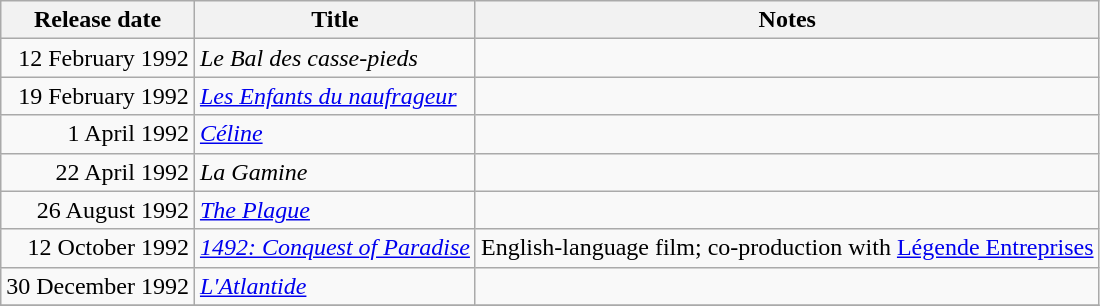<table class="wikitable sortable">
<tr>
<th scope="col">Release date</th>
<th>Title</th>
<th>Notes</th>
</tr>
<tr>
<td style="text-align:right;">12 February 1992</td>
<td><em>Le Bal des casse-pieds</em></td>
<td></td>
</tr>
<tr>
<td style="text-align:right;">19 February 1992</td>
<td><em><a href='#'>Les Enfants du naufrageur</a></em></td>
<td></td>
</tr>
<tr>
<td style="text-align:right;">1 April 1992</td>
<td><em><a href='#'>Céline</a></em></td>
<td></td>
</tr>
<tr>
<td style="text-align:right;">22 April 1992</td>
<td><em>La Gamine</em></td>
<td></td>
</tr>
<tr>
<td style="text-align:right;">26 August 1992</td>
<td><em><a href='#'>The Plague</a></em></td>
<td></td>
</tr>
<tr>
<td style="text-align:right;">12 October 1992</td>
<td><em><a href='#'>1492: Conquest of Paradise</a></em></td>
<td>English-language film; co-production with <a href='#'>Légende Entreprises</a></td>
</tr>
<tr>
<td style="text-align:right;">30 December 1992</td>
<td><em><a href='#'>L'Atlantide</a></em></td>
<td></td>
</tr>
<tr>
</tr>
</table>
